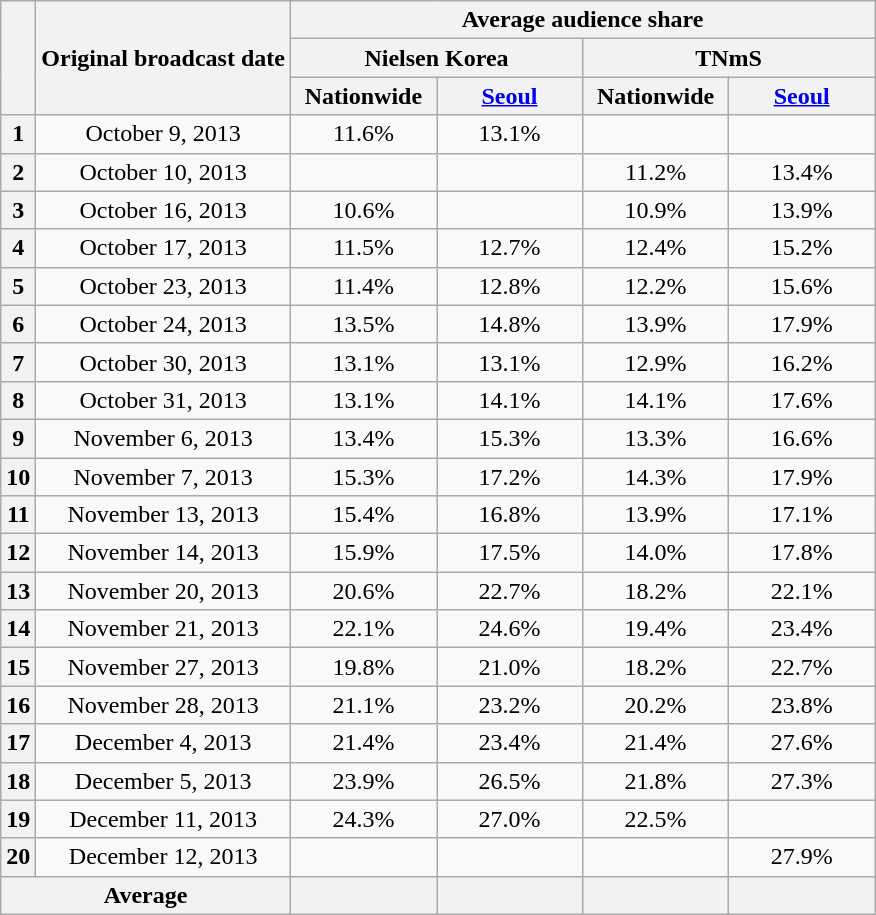<table class=wikitable style="text-align:center">
<tr>
<th rowspan="3"></th>
<th rowspan="3">Original broadcast date</th>
<th colspan="4">Average audience share</th>
</tr>
<tr>
<th colspan="2">Nielsen Korea</th>
<th colspan="2">TNmS</th>
</tr>
<tr>
<th width="90">Nationwide</th>
<th width="90"><a href='#'>Seoul</a></th>
<th width="90">Nationwide</th>
<th width="90"><a href='#'>Seoul</a></th>
</tr>
<tr>
<th>1</th>
<td>October 9, 2013</td>
<td>11.6% </td>
<td>13.1% </td>
<td><strong></strong> </td>
<td><strong></strong> </td>
</tr>
<tr>
<th>2</th>
<td>October 10, 2013</td>
<td><strong></strong> </td>
<td><strong></strong> </td>
<td>11.2% </td>
<td>13.4% </td>
</tr>
<tr>
<th>3</th>
<td>October 16, 2013</td>
<td>10.6% </td>
<td><strong></strong> </td>
<td>10.9% </td>
<td>13.9% </td>
</tr>
<tr>
<th>4</th>
<td>October 17, 2013</td>
<td>11.5% </td>
<td>12.7% </td>
<td>12.4% </td>
<td>15.2% </td>
</tr>
<tr>
<th>5</th>
<td>October 23, 2013</td>
<td>11.4% </td>
<td>12.8% </td>
<td>12.2% </td>
<td>15.6% </td>
</tr>
<tr>
<th>6</th>
<td>October 24, 2013</td>
<td>13.5% </td>
<td>14.8% </td>
<td>13.9% </td>
<td>17.9% </td>
</tr>
<tr>
<th>7</th>
<td>October 30, 2013</td>
<td>13.1% </td>
<td>13.1% </td>
<td>12.9% </td>
<td>16.2% </td>
</tr>
<tr>
<th>8</th>
<td>October 31, 2013</td>
<td>13.1% </td>
<td>14.1% </td>
<td>14.1% </td>
<td>17.6% </td>
</tr>
<tr>
<th>9</th>
<td>November 6, 2013</td>
<td>13.4% </td>
<td>15.3% </td>
<td>13.3% </td>
<td>16.6% </td>
</tr>
<tr>
<th>10</th>
<td>November 7, 2013</td>
<td>15.3% </td>
<td>17.2% </td>
<td>14.3% </td>
<td>17.9% </td>
</tr>
<tr>
<th>11</th>
<td>November 13, 2013</td>
<td>15.4% </td>
<td>16.8% </td>
<td>13.9% </td>
<td>17.1% </td>
</tr>
<tr>
<th>12</th>
<td>November 14, 2013</td>
<td>15.9% </td>
<td>17.5% </td>
<td>14.0% </td>
<td>17.8% </td>
</tr>
<tr>
<th>13</th>
<td>November 20, 2013</td>
<td>20.6% </td>
<td>22.7% </td>
<td>18.2% </td>
<td>22.1% </td>
</tr>
<tr>
<th>14</th>
<td>November 21, 2013</td>
<td>22.1% </td>
<td>24.6% </td>
<td>19.4% </td>
<td>23.4% </td>
</tr>
<tr>
<th>15</th>
<td>November 27, 2013</td>
<td>19.8% </td>
<td>21.0% </td>
<td>18.2% </td>
<td>22.7% </td>
</tr>
<tr>
<th>16</th>
<td>November 28, 2013</td>
<td>21.1% </td>
<td>23.2% </td>
<td>20.2% </td>
<td>23.8% </td>
</tr>
<tr>
<th>17</th>
<td>December 4, 2013</td>
<td>21.4% </td>
<td>23.4% </td>
<td>21.4% </td>
<td>27.6% </td>
</tr>
<tr>
<th>18</th>
<td>December 5, 2013</td>
<td>23.9% </td>
<td>26.5% </td>
<td>21.8% </td>
<td>27.3% </td>
</tr>
<tr>
<th>19</th>
<td>December 11, 2013</td>
<td>24.3% </td>
<td>27.0% </td>
<td>22.5% </td>
<td><strong></strong> </td>
</tr>
<tr>
<th>20</th>
<td>December 12, 2013</td>
<td><strong></strong> </td>
<td><strong></strong> </td>
<td><strong></strong> </td>
<td>27.9% </td>
</tr>
<tr>
<th colspan="2">Average</th>
<th></th>
<th></th>
<th></th>
<th></th>
</tr>
</table>
